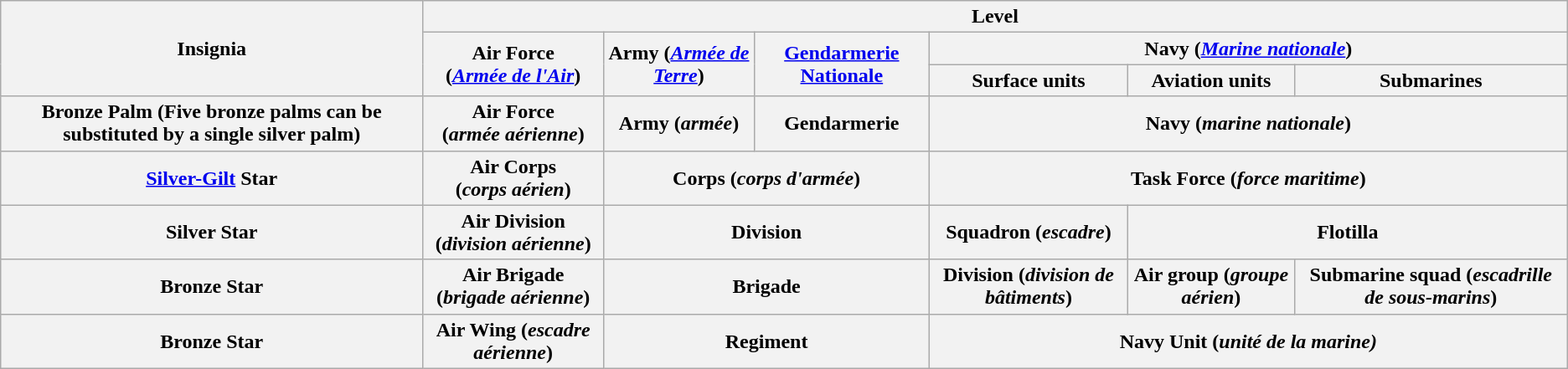<table class="wikitable">
<tr>
<th rowspan="3">Insignia</th>
<th colspan="6">Level</th>
</tr>
<tr>
<th rowspan="2">Air Force<br>(<em><a href='#'>Armée de l'Air</a></em>)</th>
<th rowspan="2">Army (<em><a href='#'>Armée de Terre</a></em>)</th>
<th rowspan="2"><a href='#'>Gendarmerie Nationale</a></th>
<th colspan="3">Navy (<em><a href='#'>Marine nationale</a></em>)</th>
</tr>
<tr>
<th>Surface units</th>
<th>Aviation units</th>
<th>Submarines</th>
</tr>
<tr>
<th>Bronze Palm (Five bronze palms can be substituted by a single silver palm)</th>
<th>Air Force<br>(<em>armée aérienne</em>)</th>
<th>Army (<em>armée</em>)</th>
<th>Gendarmerie</th>
<th colspan="3">Navy (<em>marine nationale</em>)</th>
</tr>
<tr>
<th><a href='#'>Silver-Gilt</a> Star</th>
<th>Air Corps<br>(<em>corps aérien</em>)</th>
<th colspan="2">Corps (<em>corps d'armée</em>)</th>
<th colspan="3">Task Force (<em>force maritime</em>)</th>
</tr>
<tr>
<th>Silver Star</th>
<th>Air Division<br>(<em>division aérienne</em>)</th>
<th colspan="2">Division</th>
<th>Squadron (<em>escadre</em>)</th>
<th colspan="2">Flotilla</th>
</tr>
<tr>
<th>Bronze Star</th>
<th>Air Brigade<br>(<em>brigade aérienne</em>)</th>
<th colspan="2">Brigade</th>
<th>Division (<em>division de bâtiments</em>)</th>
<th>Air group (<em>groupe aérien</em>)</th>
<th>Submarine squad (<em>escadrille de sous-marins</em>)</th>
</tr>
<tr>
<th>Bronze Star</th>
<th>Air Wing (<em>escadre aérienne</em>)</th>
<th colspan="2">Regiment</th>
<th colspan="3">Navy Unit (<em>unité de la marine)</em></th>
</tr>
</table>
